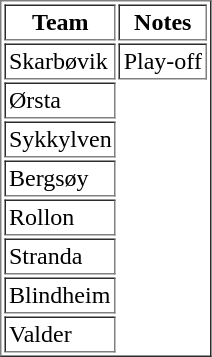<table border="1" cellpadding="2">
<tr>
<th>Team</th>
<th>Notes</th>
</tr>
<tr>
<td>Skarbøvik</td>
<td>Play-off</td>
</tr>
<tr>
<td>Ørsta</td>
</tr>
<tr>
<td>Sykkylven</td>
</tr>
<tr>
<td>Bergsøy</td>
</tr>
<tr>
<td>Rollon</td>
</tr>
<tr>
<td>Stranda</td>
</tr>
<tr>
<td>Blindheim</td>
</tr>
<tr>
<td>Valder</td>
</tr>
</table>
